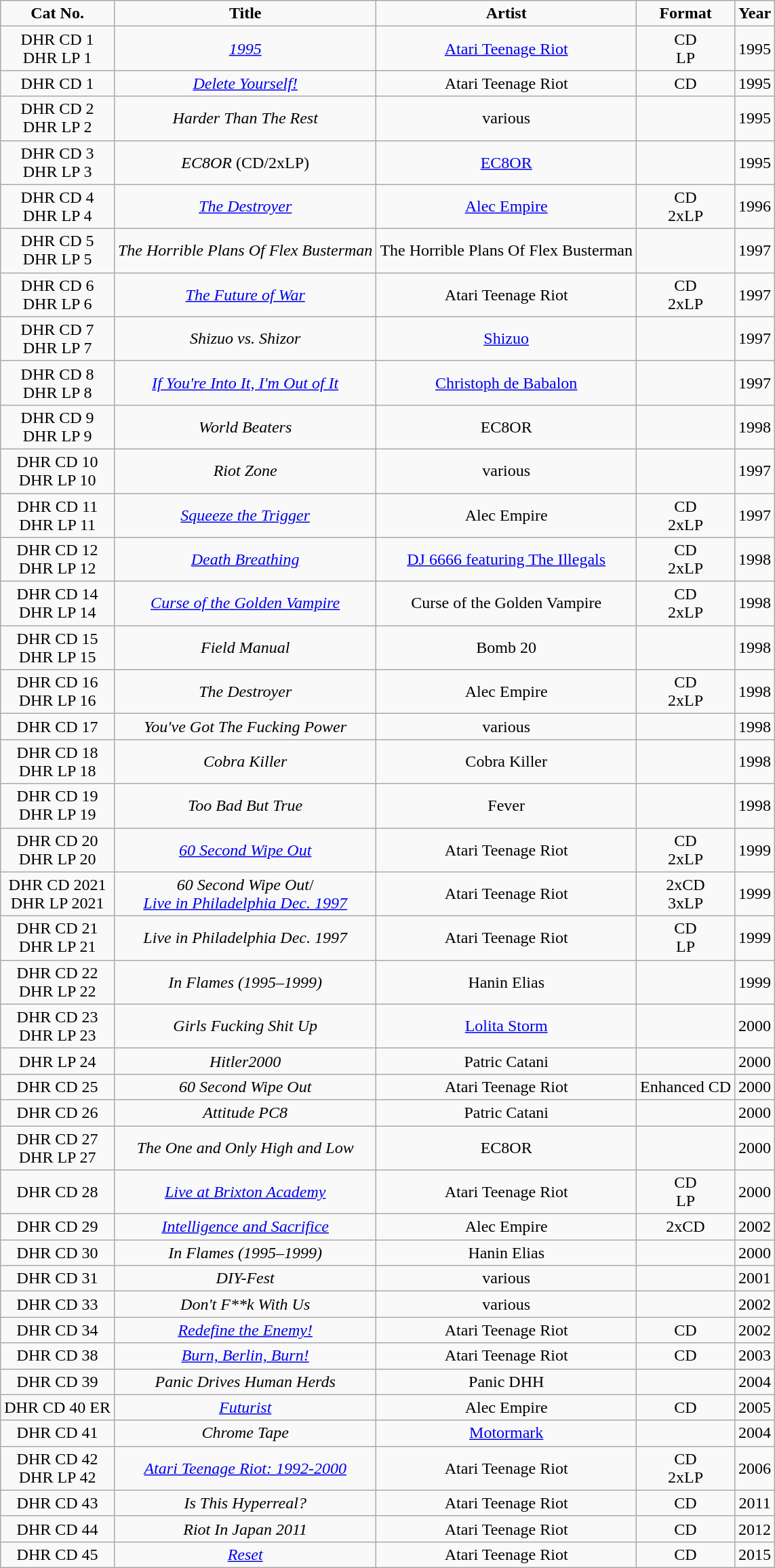<table class="wikitable" style="text-align:center">
<tr>
<td><strong>Cat No.</strong></td>
<td><strong>Title</strong></td>
<td><strong>Artist</strong></td>
<td><strong>Format</strong></td>
<td><strong>Year</strong></td>
</tr>
<tr>
<td>DHR CD 1<br>DHR LP 1</td>
<td><em><a href='#'>1995</a></em></td>
<td><a href='#'>Atari Teenage Riot</a></td>
<td>CD<br>LP</td>
<td>1995</td>
</tr>
<tr>
<td>DHR CD 1</td>
<td><em><a href='#'>Delete Yourself!</a></em></td>
<td>Atari Teenage Riot</td>
<td>CD</td>
<td>1995</td>
</tr>
<tr>
<td>DHR CD 2<br>DHR LP 2</td>
<td><em>Harder Than The Rest</em></td>
<td>various</td>
<td><br></td>
<td>1995</td>
</tr>
<tr>
<td>DHR CD 3<br>DHR LP 3</td>
<td><em>EC8OR</em> (CD/2xLP)</td>
<td><a href='#'>EC8OR</a></td>
<td><br></td>
<td>1995</td>
</tr>
<tr>
<td>DHR CD 4<br>DHR LP 4</td>
<td><em><a href='#'>The Destroyer</a></em></td>
<td><a href='#'>Alec Empire</a></td>
<td>CD<br>2xLP</td>
<td>1996</td>
</tr>
<tr>
<td>DHR CD 5<br>DHR LP 5</td>
<td><em>The Horrible Plans Of Flex Busterman</em></td>
<td>The Horrible Plans Of Flex Busterman</td>
<td><br></td>
<td>1997</td>
</tr>
<tr>
<td>DHR CD 6<br>DHR LP 6</td>
<td><em><a href='#'>The Future of War</a></em></td>
<td>Atari Teenage Riot</td>
<td>CD<br>2xLP</td>
<td>1997</td>
</tr>
<tr>
<td>DHR CD 7<br>DHR LP 7</td>
<td><em>Shizuo vs. Shizor</em></td>
<td><a href='#'>Shizuo</a></td>
<td><br></td>
<td>1997</td>
</tr>
<tr>
<td>DHR CD 8<br>DHR LP 8</td>
<td><em><a href='#'>If You're Into It, I'm Out of It</a></em></td>
<td><a href='#'>Christoph de Babalon</a></td>
<td><br></td>
<td>1997</td>
</tr>
<tr>
<td>DHR CD 9<br>DHR LP 9</td>
<td><em>World Beaters</em></td>
<td>EC8OR</td>
<td><br></td>
<td>1998</td>
</tr>
<tr>
<td>DHR CD 10<br>DHR LP 10</td>
<td><em>Riot Zone</em></td>
<td>various</td>
<td><br></td>
<td>1997</td>
</tr>
<tr>
<td>DHR CD 11<br>DHR LP 11</td>
<td><em><a href='#'>Squeeze the Trigger</a></em></td>
<td>Alec Empire</td>
<td>CD<br>2xLP</td>
<td>1997</td>
</tr>
<tr>
<td>DHR CD 12<br>DHR LP 12</td>
<td><em><a href='#'>Death Breathing</a></em></td>
<td><a href='#'>DJ 6666 featuring The Illegals</a></td>
<td>CD<br>2xLP</td>
<td>1998</td>
</tr>
<tr>
<td>DHR CD 14<br>DHR LP 14</td>
<td><em><a href='#'>Curse of the Golden Vampire</a></em></td>
<td>Curse of the Golden Vampire</td>
<td>CD<br>2xLP</td>
<td>1998</td>
</tr>
<tr>
<td>DHR CD 15<br>DHR LP 15</td>
<td><em>Field Manual</em></td>
<td>Bomb 20</td>
<td><br></td>
<td>1998</td>
</tr>
<tr>
<td>DHR CD 16<br>DHR LP 16</td>
<td><em>The Destroyer</em></td>
<td>Alec Empire</td>
<td>CD<br>2xLP</td>
<td>1998</td>
</tr>
<tr>
<td>DHR CD 17</td>
<td><em>You've Got The Fucking Power</em></td>
<td>various</td>
<td></td>
<td>1998</td>
</tr>
<tr>
<td>DHR CD 18<br>DHR LP 18</td>
<td><em>Cobra Killer</em></td>
<td>Cobra Killer</td>
<td><br></td>
<td>1998</td>
</tr>
<tr>
<td>DHR CD 19<br>DHR LP 19</td>
<td><em>Too Bad But True</em></td>
<td>Fever</td>
<td><br></td>
<td>1998</td>
</tr>
<tr>
<td>DHR CD 20<br>DHR LP 20</td>
<td><em><a href='#'>60 Second Wipe Out</a></em></td>
<td>Atari Teenage Riot</td>
<td>CD<br>2xLP</td>
<td>1999</td>
</tr>
<tr>
<td>DHR CD 2021<br>DHR LP 2021</td>
<td><em>60 Second Wipe Out</em>/<br><em><a href='#'>Live in Philadelphia Dec. 1997</a></em></td>
<td>Atari Teenage Riot</td>
<td>2xCD<br>3xLP</td>
<td>1999</td>
</tr>
<tr>
<td>DHR CD 21<br>DHR LP 21</td>
<td><em>Live in Philadelphia Dec. 1997</em></td>
<td>Atari Teenage Riot</td>
<td>CD<br>LP</td>
<td>1999</td>
</tr>
<tr>
<td>DHR CD 22<br>DHR LP 22</td>
<td><em>In Flames (1995–1999)</em></td>
<td>Hanin Elias</td>
<td><br></td>
<td>1999</td>
</tr>
<tr>
<td>DHR CD 23<br>DHR LP 23</td>
<td><em>Girls Fucking Shit Up</em></td>
<td><a href='#'>Lolita Storm</a></td>
<td><br></td>
<td>2000</td>
</tr>
<tr>
<td>DHR LP 24</td>
<td><em>Hitler2000</em></td>
<td>Patric Catani</td>
<td></td>
<td>2000</td>
</tr>
<tr>
<td>DHR CD 25</td>
<td><em>60 Second Wipe Out</em></td>
<td>Atari Teenage Riot</td>
<td>Enhanced CD</td>
<td>2000</td>
</tr>
<tr>
<td>DHR CD 26</td>
<td><em>Attitude PC8</em></td>
<td>Patric Catani</td>
<td></td>
<td>2000</td>
</tr>
<tr>
<td>DHR CD 27<br>DHR LP 27</td>
<td><em>The One and Only High and Low</em></td>
<td>EC8OR</td>
<td><br></td>
<td>2000</td>
</tr>
<tr>
<td>DHR CD 28</td>
<td><em><a href='#'>Live at Brixton Academy</a></em></td>
<td>Atari Teenage Riot</td>
<td>CD<br>LP</td>
<td>2000</td>
</tr>
<tr>
<td>DHR CD 29</td>
<td><em><a href='#'>Intelligence and Sacrifice</a></em></td>
<td>Alec Empire</td>
<td>2xCD</td>
<td>2002</td>
</tr>
<tr>
<td>DHR CD 30</td>
<td><em>In Flames (1995–1999)</em></td>
<td>Hanin Elias</td>
<td></td>
<td>2000</td>
</tr>
<tr>
<td>DHR CD 31</td>
<td><em>DIY-Fest</em></td>
<td>various</td>
<td></td>
<td>2001</td>
</tr>
<tr>
<td>DHR CD 33</td>
<td><em>Don't F**k With Us</em></td>
<td>various</td>
<td></td>
<td>2002</td>
</tr>
<tr>
<td>DHR CD 34</td>
<td><em><a href='#'>Redefine the Enemy!</a></em></td>
<td>Atari Teenage Riot</td>
<td>CD</td>
<td>2002</td>
</tr>
<tr>
<td>DHR CD 38</td>
<td><em><a href='#'>Burn, Berlin, Burn!</a></em></td>
<td>Atari Teenage Riot</td>
<td>CD</td>
<td>2003</td>
</tr>
<tr>
<td>DHR CD 39</td>
<td><em>Panic Drives Human Herds</em></td>
<td>Panic DHH</td>
<td></td>
<td>2004</td>
</tr>
<tr>
<td>DHR CD 40 ER</td>
<td><em><a href='#'>Futurist</a></em></td>
<td>Alec Empire</td>
<td>CD</td>
<td>2005</td>
</tr>
<tr>
<td>DHR CD 41</td>
<td><em>Chrome Tape</em></td>
<td><a href='#'>Motormark</a></td>
<td></td>
<td>2004</td>
</tr>
<tr>
<td>DHR CD 42<br>DHR LP 42</td>
<td><em><a href='#'>Atari Teenage Riot: 1992-2000</a></em></td>
<td>Atari Teenage Riot</td>
<td>CD<br>2xLP</td>
<td>2006</td>
</tr>
<tr>
<td>DHR CD 43</td>
<td><em>Is This Hyperreal?</em></td>
<td>Atari Teenage Riot</td>
<td>CD</td>
<td>2011</td>
</tr>
<tr>
<td>DHR CD 44</td>
<td><em>Riot In Japan 2011</em></td>
<td>Atari Teenage Riot</td>
<td>CD</td>
<td>2012</td>
</tr>
<tr>
<td>DHR CD 45</td>
<td><em><a href='#'>Reset</a></em></td>
<td>Atari Teenage Riot</td>
<td>CD</td>
<td>2015</td>
</tr>
</table>
